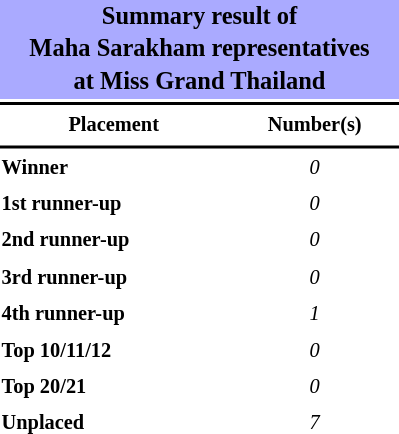<table style="width: 270px; font-size:85%; line-height:1.5em;">
<tr>
<th colspan="2" align="center" style="background:#AAF;"><big>Summary result of<br>Maha Sarakham representatives<br>at Miss Grand Thailand</big></th>
</tr>
<tr>
<td colspan="2" style="background:black"></td>
</tr>
<tr>
<th scope="col">Placement</th>
<th scope="col">Number(s)</th>
</tr>
<tr>
<td colspan="2" style="background:black"></td>
</tr>
<tr>
<td align="left"><strong>Winner</strong></td>
<td align="center"><em>0</em></td>
</tr>
<tr>
<td align="left"><strong>1st runner-up</strong></td>
<td align="center"><em>0</em></td>
</tr>
<tr>
<td align="left"><strong>2nd runner-up</strong></td>
<td align="center"><em>0</em></td>
</tr>
<tr>
<td align="left"><strong>3rd runner-up</strong></td>
<td align="center"><em>0</em></td>
</tr>
<tr>
<td align="left"><strong>4th runner-up</strong></td>
<td align="center"><em>1</em></td>
</tr>
<tr>
<td align="left"><strong>Top 10/11/12</strong></td>
<td align="center"><em>0</em></td>
</tr>
<tr>
<td align="left"><strong>Top 20/21</strong></td>
<td align="center"><em>0</em></td>
</tr>
<tr>
<td align="left"><strong>Unplaced</strong></td>
<td align="center"><em>7</em></td>
</tr>
</table>
